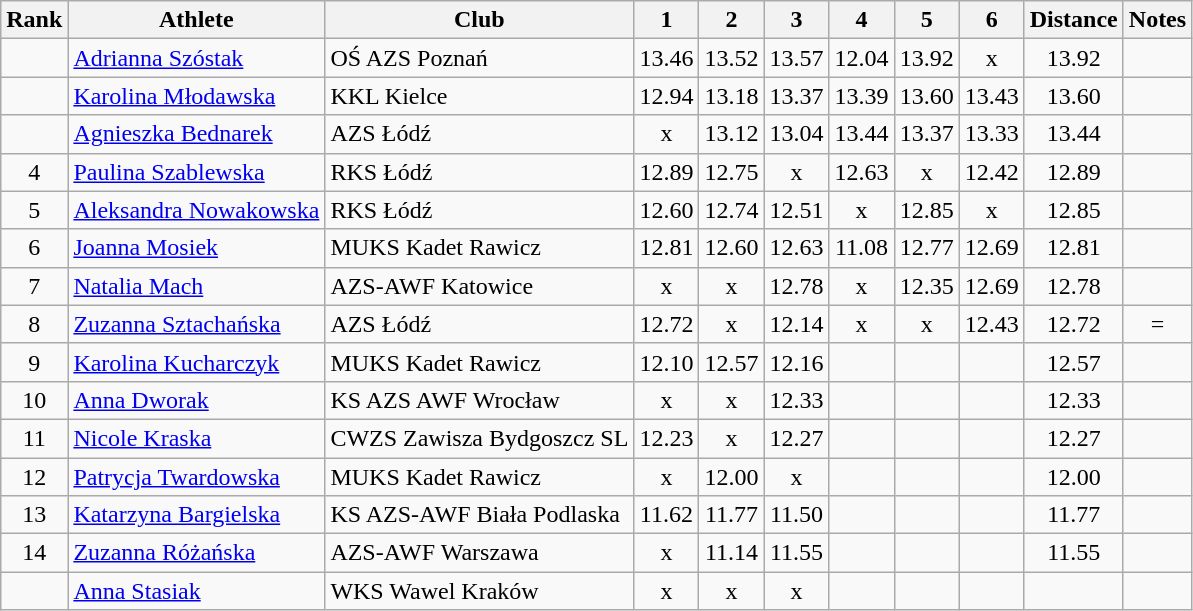<table class="wikitable sortable" style="text-align:center">
<tr>
<th>Rank</th>
<th>Athlete</th>
<th>Club</th>
<th>1</th>
<th>2</th>
<th>3</th>
<th>4</th>
<th>5</th>
<th>6</th>
<th>Distance</th>
<th>Notes</th>
</tr>
<tr>
<td></td>
<td align=left><a href='#'>Adrianna Szóstak</a></td>
<td align=left>OŚ AZS Poznań</td>
<td>13.46</td>
<td>13.52</td>
<td>13.57</td>
<td>12.04</td>
<td>13.92</td>
<td>x</td>
<td>13.92</td>
<td></td>
</tr>
<tr>
<td></td>
<td align=left><a href='#'>Karolina Młodawska</a></td>
<td align=left>KKL Kielce</td>
<td>12.94</td>
<td>13.18</td>
<td>13.37</td>
<td>13.39</td>
<td>13.60</td>
<td>13.43</td>
<td>13.60</td>
<td></td>
</tr>
<tr>
<td></td>
<td align=left><a href='#'>Agnieszka Bednarek</a></td>
<td align=left>AZS Łódź</td>
<td>x</td>
<td>13.12</td>
<td>13.04</td>
<td>13.44</td>
<td>13.37</td>
<td>13.33</td>
<td>13.44</td>
<td></td>
</tr>
<tr>
<td>4</td>
<td align=left><a href='#'>Paulina Szablewska</a></td>
<td align=left>RKS Łódź</td>
<td>12.89</td>
<td>12.75</td>
<td>x</td>
<td>12.63</td>
<td>x</td>
<td>12.42</td>
<td>12.89</td>
<td></td>
</tr>
<tr>
<td>5</td>
<td align=left><a href='#'>Aleksandra Nowakowska</a></td>
<td align=left>RKS Łódź</td>
<td>12.60</td>
<td>12.74</td>
<td>12.51</td>
<td>x</td>
<td>12.85</td>
<td>x</td>
<td>12.85</td>
<td></td>
</tr>
<tr>
<td>6</td>
<td align=left><a href='#'>Joanna Mosiek</a></td>
<td align=left>MUKS Kadet Rawicz</td>
<td>12.81</td>
<td>12.60</td>
<td>12.63</td>
<td>11.08</td>
<td>12.77</td>
<td>12.69</td>
<td>12.81</td>
<td></td>
</tr>
<tr>
<td>7</td>
<td align=left><a href='#'>Natalia Mach</a></td>
<td align=left>AZS-AWF Katowice</td>
<td>x</td>
<td>x</td>
<td>12.78</td>
<td>x</td>
<td>12.35</td>
<td>12.69</td>
<td>12.78</td>
<td></td>
</tr>
<tr>
<td>8</td>
<td align=left><a href='#'>Zuzanna Sztachańska</a></td>
<td align=left>AZS Łódź</td>
<td>12.72</td>
<td>x</td>
<td>12.14</td>
<td>x</td>
<td>x</td>
<td>12.43</td>
<td>12.72</td>
<td>=</td>
</tr>
<tr>
<td>9</td>
<td align=left><a href='#'>Karolina Kucharczyk</a></td>
<td align=left>MUKS Kadet Rawicz</td>
<td>12.10</td>
<td>12.57</td>
<td>12.16</td>
<td></td>
<td></td>
<td></td>
<td>12.57</td>
<td></td>
</tr>
<tr>
<td>10</td>
<td align=left><a href='#'>Anna Dworak</a></td>
<td align=left>KS AZS AWF Wrocław</td>
<td>x</td>
<td>x</td>
<td>12.33</td>
<td></td>
<td></td>
<td></td>
<td>12.33</td>
<td></td>
</tr>
<tr>
<td>11</td>
<td align=left><a href='#'>Nicole Kraska</a></td>
<td align=left>CWZS Zawisza Bydgoszcz SL</td>
<td>12.23</td>
<td>x</td>
<td>12.27</td>
<td></td>
<td></td>
<td></td>
<td>12.27</td>
<td></td>
</tr>
<tr>
<td>12</td>
<td align=left><a href='#'>Patrycja Twardowska</a></td>
<td align=left>MUKS Kadet Rawicz</td>
<td>x</td>
<td>12.00</td>
<td>x</td>
<td></td>
<td></td>
<td></td>
<td>12.00</td>
<td></td>
</tr>
<tr>
<td>13</td>
<td align=left><a href='#'>Katarzyna Bargielska</a></td>
<td align=left>KS AZS-AWF Biała Podlaska</td>
<td>11.62</td>
<td>11.77</td>
<td>11.50</td>
<td></td>
<td></td>
<td></td>
<td>11.77</td>
<td></td>
</tr>
<tr>
<td>14</td>
<td align=left><a href='#'>Zuzanna Różańska</a></td>
<td align=left>AZS-AWF Warszawa</td>
<td>x</td>
<td>11.14</td>
<td>11.55</td>
<td></td>
<td></td>
<td></td>
<td>11.55</td>
<td></td>
</tr>
<tr>
<td></td>
<td align=left><a href='#'>Anna Stasiak</a></td>
<td align=left>WKS Wawel Kraków</td>
<td>x</td>
<td>x</td>
<td>x</td>
<td></td>
<td></td>
<td></td>
<td></td>
<td></td>
</tr>
</table>
